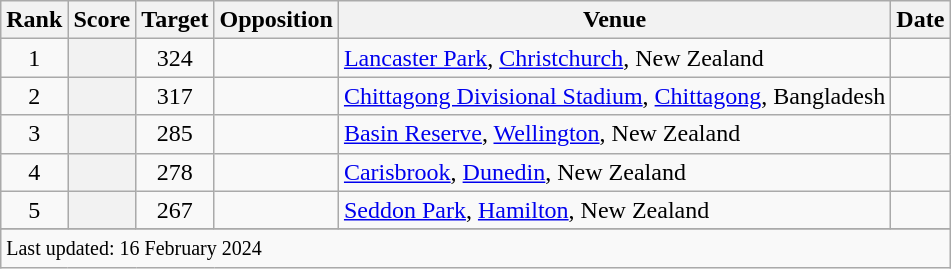<table class="wikitable plainrowheaders sortable">
<tr>
<th scope=col>Rank</th>
<th scope=col>Score</th>
<th scope=col>Target</th>
<th scope=col>Opposition</th>
<th scope=col>Venue</th>
<th scope=col>Date</th>
</tr>
<tr>
<td align=center>1</td>
<th scope=row style=text-align:center;></th>
<td align=center>324</td>
<td></td>
<td><a href='#'>Lancaster Park</a>, <a href='#'>Christchurch</a>, New Zealand</td>
<td></td>
</tr>
<tr>
<td align=center>2</td>
<th scope=row style=text-align:center;></th>
<td align=center>317</td>
<td></td>
<td><a href='#'>Chittagong Divisional Stadium</a>, <a href='#'>Chittagong</a>, Bangladesh</td>
<td></td>
</tr>
<tr>
<td align=center>3</td>
<th scope=row style=text-align:center;></th>
<td align=center>285</td>
<td></td>
<td><a href='#'>Basin Reserve</a>, <a href='#'>Wellington</a>, New Zealand</td>
<td></td>
</tr>
<tr>
<td align=center>4</td>
<th scope=row style=text-align:center;></th>
<td align=center>278</td>
<td></td>
<td><a href='#'>Carisbrook</a>, <a href='#'>Dunedin</a>, New Zealand</td>
<td></td>
</tr>
<tr>
<td align=center>5</td>
<th scope=row style=text-align:center;></th>
<td align=center>267</td>
<td></td>
<td><a href='#'>Seddon Park</a>, <a href='#'>Hamilton</a>, New Zealand</td>
<td></td>
</tr>
<tr>
</tr>
<tr class=sortbottom>
<td colspan=6><small>Last updated: 16 February 2024</small></td>
</tr>
</table>
